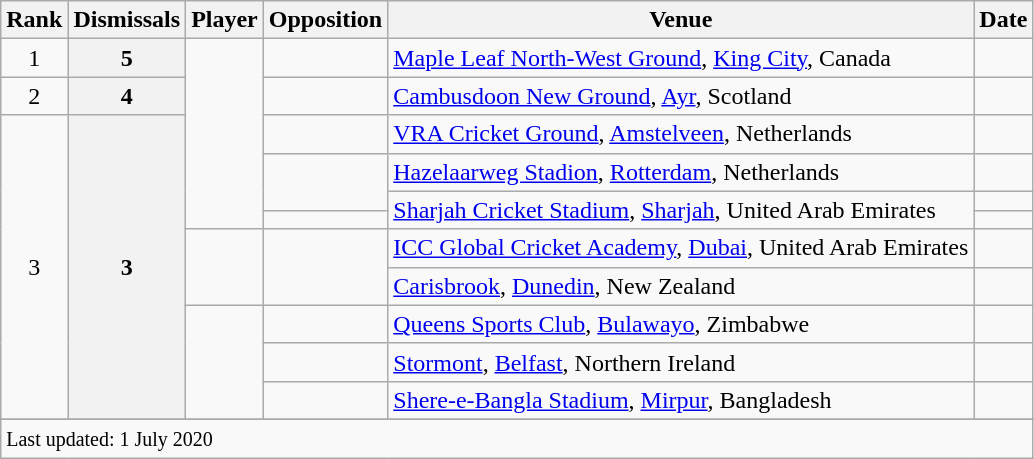<table class="wikitable plainrowheaders sortable">
<tr>
<th scope=col>Rank</th>
<th scope=col>Dismissals</th>
<th scope=col>Player</th>
<th scope=col>Opposition</th>
<th scope=col>Venue</th>
<th scope=col>Date</th>
</tr>
<tr>
<td align=center>1</td>
<th scope=row style=text-align:center;>5</th>
<td rowspan=6></td>
<td></td>
<td><a href='#'>Maple Leaf North-West Ground</a>, <a href='#'>King City</a>, Canada</td>
<td></td>
</tr>
<tr>
<td align=center>2</td>
<th scope=row style=text-align:center;>4</th>
<td></td>
<td><a href='#'>Cambusdoon New Ground</a>, <a href='#'>Ayr</a>, Scotland</td>
<td></td>
</tr>
<tr>
<td align=center rowspan=9>3</td>
<th scope=row style=text-align:center; rowspan=9>3</th>
<td></td>
<td><a href='#'>VRA Cricket Ground</a>, <a href='#'>Amstelveen</a>, Netherlands</td>
<td></td>
</tr>
<tr>
<td rowspan=2></td>
<td><a href='#'>Hazelaarweg Stadion</a>, <a href='#'>Rotterdam</a>, Netherlands</td>
<td></td>
</tr>
<tr>
<td rowspan=2><a href='#'>Sharjah Cricket Stadium</a>, <a href='#'>Sharjah</a>, United Arab Emirates</td>
<td></td>
</tr>
<tr>
<td></td>
<td></td>
</tr>
<tr>
<td rowspan=2></td>
<td rowspan=2></td>
<td><a href='#'>ICC Global Cricket Academy</a>, <a href='#'>Dubai</a>, United Arab Emirates</td>
<td></td>
</tr>
<tr>
<td><a href='#'>Carisbrook</a>, <a href='#'>Dunedin</a>, New Zealand</td>
<td></td>
</tr>
<tr>
<td rowspan=3></td>
<td></td>
<td><a href='#'>Queens Sports Club</a>, <a href='#'>Bulawayo</a>, Zimbabwe</td>
<td></td>
</tr>
<tr>
<td></td>
<td><a href='#'>Stormont</a>, <a href='#'>Belfast</a>, Northern Ireland</td>
<td></td>
</tr>
<tr>
<td></td>
<td><a href='#'>Shere-e-Bangla Stadium</a>, <a href='#'>Mirpur</a>, Bangladesh</td>
<td></td>
</tr>
<tr>
</tr>
<tr class=sortbottom>
<td colspan=6><small>Last updated: 1 July 2020</small></td>
</tr>
</table>
